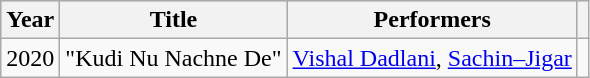<table class="wikitable plainrowheaders">
<tr style="background:#ccc; text-align:center;">
<th scope="col">Year</th>
<th scope="col">Title</th>
<th scope="col">Performers</th>
<th scope="col" class="unsortable"></th>
</tr>
<tr>
<td>2020</td>
<td>"Kudi Nu Nachne De"</td>
<td><a href='#'>Vishal Dadlani</a>, <a href='#'>Sachin–Jigar</a></td>
<td></td>
</tr>
</table>
